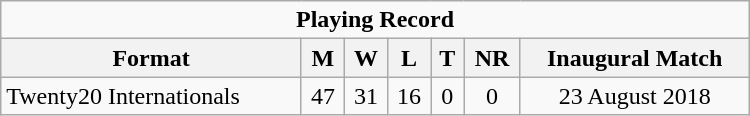<table class="wikitable" style="text-align: center; width: 500px;">
<tr>
<td colspan=7 align="center"><strong>Playing Record</strong></td>
</tr>
<tr>
<th>Format</th>
<th>M</th>
<th>W</th>
<th>L</th>
<th>T</th>
<th>NR</th>
<th>Inaugural Match</th>
</tr>
<tr>
<td align="left">Twenty20 Internationals</td>
<td>47</td>
<td>31</td>
<td>16</td>
<td>0</td>
<td>0</td>
<td>23 August 2018</td>
</tr>
</table>
